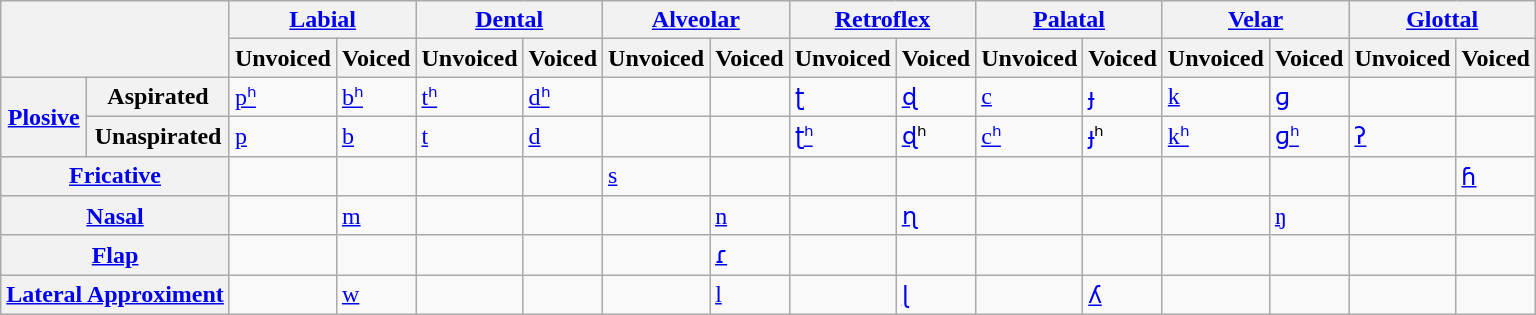<table class="wikitable">
<tr>
<th colspan="2" rowspan="2"></th>
<th colspan="2"><a href='#'>Labial</a></th>
<th colspan="2"><a href='#'>Dental</a></th>
<th colspan="2"><a href='#'>Alveolar</a></th>
<th colspan="2"><a href='#'>Retroflex</a></th>
<th colspan="2"><a href='#'>Palatal</a></th>
<th colspan="2"><a href='#'>Velar</a></th>
<th colspan="2"><a href='#'>Glottal</a></th>
</tr>
<tr>
<th>Unvoiced</th>
<th>Voiced</th>
<th>Unvoiced</th>
<th>Voiced</th>
<th>Unvoiced</th>
<th>Voiced</th>
<th>Unvoiced</th>
<th>Voiced</th>
<th>Unvoiced</th>
<th>Voiced</th>
<th>Unvoiced</th>
<th>Voiced</th>
<th>Unvoiced</th>
<th>Voiced</th>
</tr>
<tr>
<th rowspan="2"><a href='#'>Plosive</a></th>
<th>Aspirated</th>
<td><a href='#'>pʰ</a></td>
<td><a href='#'>b</a><a href='#'>ʰ</a></td>
<td><a href='#'>tʰ</a></td>
<td><a href='#'>d</a><a href='#'>ʰ</a></td>
<td></td>
<td></td>
<td><a href='#'>ʈ</a></td>
<td><a href='#'>ɖ</a></td>
<td><a href='#'>c</a></td>
<td><a href='#'>ɟ</a></td>
<td><a href='#'>k</a></td>
<td><a href='#'>ɡ</a></td>
<td></td>
<td></td>
</tr>
<tr>
<th>Unaspirated</th>
<td><a href='#'>p</a></td>
<td><a href='#'>b</a></td>
<td><a href='#'>t</a></td>
<td><a href='#'>d</a></td>
<td></td>
<td></td>
<td><a href='#'>ʈ</a><a href='#'>ʰ</a></td>
<td><a href='#'>ɖ</a>ʰ</td>
<td><a href='#'>c</a><a href='#'>ʰ</a></td>
<td><a href='#'>ɟ</a>ʰ</td>
<td><a href='#'>k</a><a href='#'>ʰ</a></td>
<td><a href='#'>ɡ</a><a href='#'>ʰ</a></td>
<td><a href='#'>ʔ</a></td>
<td></td>
</tr>
<tr>
<th colspan="2"><a href='#'>Fricative</a></th>
<td></td>
<td></td>
<td></td>
<td></td>
<td><a href='#'>s</a></td>
<td></td>
<td></td>
<td></td>
<td></td>
<td></td>
<td></td>
<td></td>
<td></td>
<td><a href='#'>ɦ</a></td>
</tr>
<tr>
<th colspan="2"><a href='#'>Nasal</a></th>
<td></td>
<td><a href='#'>m</a></td>
<td></td>
<td></td>
<td></td>
<td><a href='#'>n</a></td>
<td></td>
<td><a href='#'>ɳ</a></td>
<td></td>
<td></td>
<td></td>
<td><a href='#'>ŋ</a></td>
<td></td>
<td></td>
</tr>
<tr>
<th colspan="2"><a href='#'>Flap</a></th>
<td></td>
<td></td>
<td></td>
<td></td>
<td></td>
<td><a href='#'>ɾ</a></td>
<td></td>
<td></td>
<td></td>
<td></td>
<td></td>
<td></td>
<td></td>
<td></td>
</tr>
<tr>
<th colspan="2"><a href='#'>Lateral Approximent</a></th>
<td></td>
<td><a href='#'>w</a></td>
<td></td>
<td></td>
<td></td>
<td><a href='#'>l</a></td>
<td></td>
<td><a href='#'>ɭ</a></td>
<td></td>
<td><a href='#'>ʎ</a></td>
<td></td>
<td></td>
<td></td>
<td></td>
</tr>
</table>
